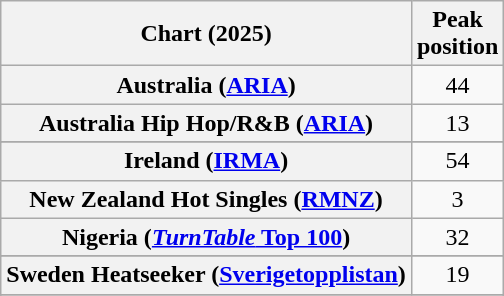<table class="wikitable plainrowheaders sortable" style="text-align:center">
<tr>
<th scope="col">Chart (2025)</th>
<th scope="col">Peak<br>position</th>
</tr>
<tr>
<th scope="row">Australia (<a href='#'>ARIA</a>)</th>
<td>44</td>
</tr>
<tr>
<th scope="row">Australia Hip Hop/R&B (<a href='#'>ARIA</a>)</th>
<td>13</td>
</tr>
<tr>
</tr>
<tr>
</tr>
<tr>
<th scope="row">Ireland (<a href='#'>IRMA</a>)</th>
<td>54</td>
</tr>
<tr>
<th scope="row">New Zealand Hot Singles (<a href='#'>RMNZ</a>)</th>
<td>3</td>
</tr>
<tr>
<th scope="row">Nigeria (<a href='#'><em>TurnTable</em> Top 100</a>)</th>
<td>32</td>
</tr>
<tr>
</tr>
<tr>
<th scope="row">Sweden Heatseeker (<a href='#'>Sverigetopplistan</a>)</th>
<td>19</td>
</tr>
<tr>
</tr>
<tr>
</tr>
<tr>
</tr>
<tr>
</tr>
<tr>
</tr>
</table>
